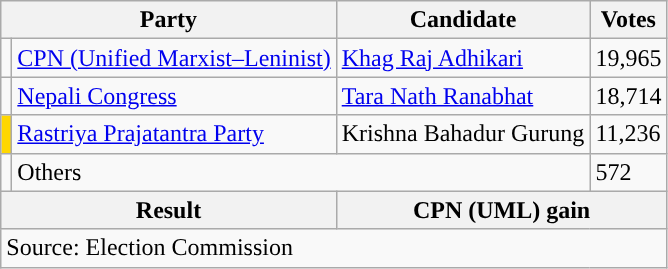<table class="wikitable">
<tr>
<th colspan="2">Party</th>
<th>Candidate</th>
<th>Votes</th>
</tr>
<tr>
<td style="background-color:"></td>
<td><a href='#'>CPN (Unified Marxist–Leninist)</a></td>
<td><a href='#'>Khag Raj Adhikari</a></td>
<td>19,965</td>
</tr>
<tr>
<td style="background-color:"></td>
<td><a href='#'>Nepali Congress</a></td>
<td><a href='#'>Tara Nath Ranabhat</a></td>
<td>18,714</td>
</tr>
<tr>
<td style="background-color:gold"></td>
<td><a href='#'>Rastriya Prajatantra Party</a></td>
<td>Krishna Bahadur Gurung</td>
<td>11,236</td>
</tr>
<tr>
<td></td>
<td colspan="2">Others</td>
<td>572</td>
</tr>
<tr>
<th colspan="2">Result</th>
<th colspan="2">CPN (UML) gain</th>
</tr>
<tr>
<td colspan="4">Source: Election Commission</td>
</tr>
</table>
